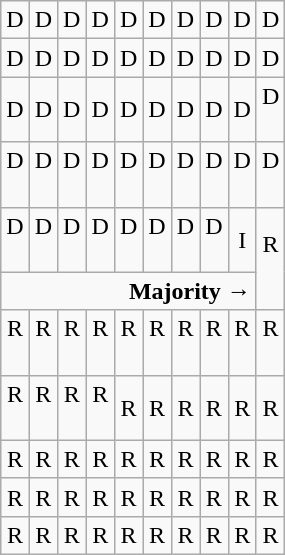<table class="wikitable" style="text-align:center;">
<tr>
<td>D</td>
<td>D</td>
<td>D</td>
<td>D</td>
<td>D</td>
<td>D</td>
<td>D</td>
<td>D</td>
<td>D</td>
<td>D</td>
</tr>
<tr>
<td width=10% >D</td>
<td width=10% >D</td>
<td width=10% >D</td>
<td width=10% >D</td>
<td width=10% >D</td>
<td width=10% >D</td>
<td width=10% >D</td>
<td width=10% >D</td>
<td width=10% >D</td>
<td width=10% >D</td>
</tr>
<tr>
<td>D</td>
<td>D</td>
<td>D</td>
<td>D</td>
<td>D</td>
<td>D</td>
<td>D</td>
<td>D</td>
<td>D</td>
<td>D<br><br></td>
</tr>
<tr>
<td>D<br><br></td>
<td>D<br><br></td>
<td>D<br><br></td>
<td>D<br><br></td>
<td>D<br><br></td>
<td>D<br><br></td>
<td>D<br><br></td>
<td>D<br><br></td>
<td>D<br><br></td>
<td>D<br><br></td>
</tr>
<tr>
<td>D<br><br></td>
<td>D<br><br></td>
<td>D<br><br></td>
<td>D<br><br></td>
<td>D<br><br></td>
<td>D<br><br></td>
<td>D<br><br></td>
<td>D<br><br></td>
<td>I</td>
<td rowspan=2 >R<br><br></td>
</tr>
<tr>
<td colspan=9 style="text-align:right"><strong>Majority →</strong></td>
</tr>
<tr>
<td>R<br><br></td>
<td>R<br><br></td>
<td>R<br><br></td>
<td>R<br><br></td>
<td>R<br><br></td>
<td>R<br><br></td>
<td>R<br><br></td>
<td>R<br><br></td>
<td>R<br><br></td>
<td>R<br><br></td>
</tr>
<tr>
<td>R<br><br></td>
<td>R<br><br></td>
<td>R<br><br></td>
<td>R<br><br></td>
<td>R</td>
<td>R</td>
<td>R</td>
<td>R</td>
<td>R</td>
<td>R</td>
</tr>
<tr>
<td>R</td>
<td>R</td>
<td>R</td>
<td>R</td>
<td>R</td>
<td>R</td>
<td>R</td>
<td>R</td>
<td>R</td>
<td>R</td>
</tr>
<tr>
<td>R</td>
<td>R</td>
<td>R</td>
<td>R</td>
<td>R</td>
<td>R</td>
<td>R</td>
<td>R</td>
<td>R</td>
<td>R</td>
</tr>
<tr>
<td>R</td>
<td>R</td>
<td>R</td>
<td>R</td>
<td>R</td>
<td>R</td>
<td>R</td>
<td>R</td>
<td>R</td>
<td>R</td>
</tr>
</table>
